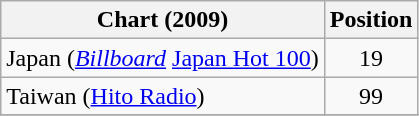<table class="wikitable">
<tr>
<th>Chart (2009)</th>
<th>Position</th>
</tr>
<tr>
<td>Japan (<em><a href='#'>Billboard</a></em> <a href='#'>Japan Hot 100</a>)</td>
<td align="center">19</td>
</tr>
<tr>
<td>Taiwan (<a href='#'>Hito Radio</a>)</td>
<td align="center">99</td>
</tr>
<tr>
</tr>
</table>
